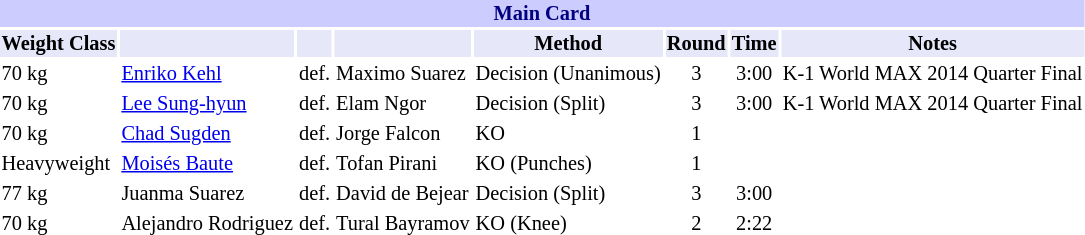<table class="toccolours" style="font-size: 85%;">
<tr>
<th colspan="8" style="background-color: #ccf; color: #000080; text-align: center;"><strong>Main Card</strong></th>
</tr>
<tr>
<th colspan="1" style="background-color: #E6E8FA; color: #000000; text-align: center;">Weight Class</th>
<th colspan="1" style="background-color: #E6E8FA; color: #000000; text-align: center;"></th>
<th colspan="1" style="background-color: #E6E8FA; color: #000000; text-align: center;"></th>
<th colspan="1" style="background-color: #E6E8FA; color: #000000; text-align: center;"></th>
<th colspan="1" style="background-color: #E6E8FA; color: #000000; text-align: center;">Method</th>
<th colspan="1" style="background-color: #E6E8FA; color: #000000; text-align: center;">Round</th>
<th colspan="1" style="background-color: #E6E8FA; color: #000000; text-align: center;">Time</th>
<th colspan="1" style="background-color: #E6E8FA; color: #000000; text-align: center;">Notes</th>
</tr>
<tr>
<td>70 kg</td>
<td> <a href='#'>Enriko Kehl</a></td>
<td align=center>def.</td>
<td> Maximo Suarez</td>
<td>Decision (Unanimous)</td>
<td align=center>3</td>
<td align=center>3:00</td>
<td>K-1 World MAX 2014 Quarter Final</td>
</tr>
<tr>
<td>70 kg</td>
<td> <a href='#'>Lee Sung-hyun</a></td>
<td align=center>def.</td>
<td> Elam Ngor</td>
<td>Decision (Split)</td>
<td align=center>3</td>
<td align=center>3:00</td>
<td>K-1 World MAX 2014 Quarter Final</td>
</tr>
<tr>
<td>70 kg</td>
<td> <a href='#'>Chad Sugden</a></td>
<td align=center>def.</td>
<td> Jorge Falcon</td>
<td>KO</td>
<td align=center>1</td>
<td align=center></td>
<td></td>
</tr>
<tr>
<td>Heavyweight</td>
<td> <a href='#'>Moisés Baute</a></td>
<td align=center>def.</td>
<td> Tofan Pirani</td>
<td>KO (Punches)</td>
<td align=center>1</td>
<td align=center></td>
<td></td>
</tr>
<tr>
<td>77 kg</td>
<td> Juanma Suarez</td>
<td align=center>def.</td>
<td> David de Bejear</td>
<td>Decision (Split)</td>
<td align=center>3</td>
<td align=center>3:00</td>
<td></td>
</tr>
<tr>
<td>70 kg</td>
<td> Alejandro Rodriguez</td>
<td align=center>def.</td>
<td> Tural Bayramov</td>
<td>KO (Knee)</td>
<td align=center>2</td>
<td align=center>2:22</td>
<td></td>
</tr>
<tr>
</tr>
</table>
